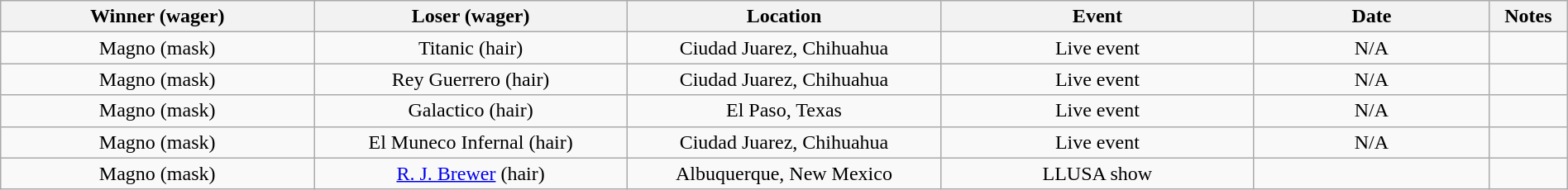<table class="wikitable sortable" width=100%  style="text-align: center">
<tr>
<th width=20% scope="col">Winner (wager)</th>
<th width=20% scope="col">Loser (wager)</th>
<th width=20% scope="col">Location</th>
<th width=20% scope="col">Event</th>
<th width=15% scope="col">Date</th>
<th class="unsortable" width=5% scope="col">Notes</th>
</tr>
<tr>
<td>Magno (mask)</td>
<td>Titanic (hair)</td>
<td>Ciudad Juarez, Chihuahua</td>
<td>Live event</td>
<td>N/A</td>
<td></td>
</tr>
<tr>
<td>Magno (mask)</td>
<td>Rey Guerrero (hair)</td>
<td>Ciudad Juarez, Chihuahua</td>
<td>Live event</td>
<td>N/A</td>
<td></td>
</tr>
<tr>
<td>Magno (mask)</td>
<td>Galactico (hair)</td>
<td>El Paso, Texas</td>
<td>Live event</td>
<td>N/A</td>
<td></td>
</tr>
<tr>
<td>Magno (mask)</td>
<td>El Muneco Infernal (hair)</td>
<td>Ciudad Juarez, Chihuahua</td>
<td>Live event</td>
<td>N/A</td>
<td></td>
</tr>
<tr>
<td>Magno (mask)</td>
<td><a href='#'>R. J. Brewer</a> (hair)</td>
<td>Albuquerque, New Mexico</td>
<td>LLUSA show</td>
<td></td>
<td></td>
</tr>
</table>
